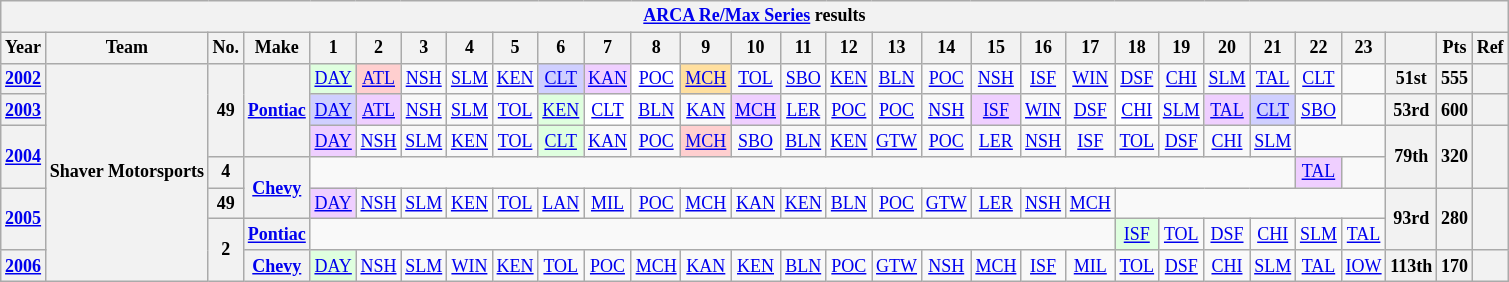<table class="wikitable" style="text-align:center; font-size:75%">
<tr>
<th colspan=30><a href='#'>ARCA Re/Max Series</a> results</th>
</tr>
<tr>
<th>Year</th>
<th>Team</th>
<th>No.</th>
<th>Make</th>
<th>1</th>
<th>2</th>
<th>3</th>
<th>4</th>
<th>5</th>
<th>6</th>
<th>7</th>
<th>8</th>
<th>9</th>
<th>10</th>
<th>11</th>
<th>12</th>
<th>13</th>
<th>14</th>
<th>15</th>
<th>16</th>
<th>17</th>
<th>18</th>
<th>19</th>
<th>20</th>
<th>21</th>
<th>22</th>
<th>23</th>
<th></th>
<th>Pts</th>
<th>Ref</th>
</tr>
<tr>
<th><a href='#'>2002</a></th>
<th rowspan=7>Shaver Motorsports</th>
<th rowspan=3>49</th>
<th rowspan=3><a href='#'>Pontiac</a></th>
<td style="background:#DFFFDF;"><a href='#'>DAY</a><br></td>
<td style="background:#FFCFCF;"><a href='#'>ATL</a><br></td>
<td><a href='#'>NSH</a></td>
<td><a href='#'>SLM</a></td>
<td><a href='#'>KEN</a></td>
<td style="background:#CFCFFF;"><a href='#'>CLT</a><br></td>
<td style="background:#EFCFFF;"><a href='#'>KAN</a><br></td>
<td style="background:#FFFFFF;"><a href='#'>POC</a><br></td>
<td style="background:#FFDF9F;"><a href='#'>MCH</a><br></td>
<td><a href='#'>TOL</a></td>
<td><a href='#'>SBO</a></td>
<td><a href='#'>KEN</a></td>
<td><a href='#'>BLN</a></td>
<td><a href='#'>POC</a></td>
<td><a href='#'>NSH</a></td>
<td><a href='#'>ISF</a></td>
<td><a href='#'>WIN</a></td>
<td><a href='#'>DSF</a></td>
<td><a href='#'>CHI</a></td>
<td><a href='#'>SLM</a></td>
<td><a href='#'>TAL</a></td>
<td><a href='#'>CLT</a></td>
<td></td>
<th>51st</th>
<th>555</th>
<th></th>
</tr>
<tr>
<th><a href='#'>2003</a></th>
<td style="background:#CFCFFF;"><a href='#'>DAY</a><br></td>
<td style="background:#EFCFFF;"><a href='#'>ATL</a><br></td>
<td><a href='#'>NSH</a></td>
<td><a href='#'>SLM</a></td>
<td><a href='#'>TOL</a></td>
<td style="background:#DFFFDF;"><a href='#'>KEN</a><br></td>
<td style="background:#FFFFFF;"><a href='#'>CLT</a><br></td>
<td><a href='#'>BLN</a></td>
<td><a href='#'>KAN</a></td>
<td style="background:#EFCFFF;"><a href='#'>MCH</a><br></td>
<td><a href='#'>LER</a></td>
<td><a href='#'>POC</a></td>
<td><a href='#'>POC</a></td>
<td><a href='#'>NSH</a></td>
<td style="background:#EFCFFF;"><a href='#'>ISF</a><br></td>
<td><a href='#'>WIN</a></td>
<td><a href='#'>DSF</a></td>
<td style="background:#FFFFFF;"><a href='#'>CHI</a><br></td>
<td><a href='#'>SLM</a></td>
<td style="background:#EFCFFF;"><a href='#'>TAL</a><br></td>
<td style="background:#CFCFFF;"><a href='#'>CLT</a><br></td>
<td><a href='#'>SBO</a></td>
<td></td>
<th>53rd</th>
<th>600</th>
<th></th>
</tr>
<tr>
<th rowspan=2><a href='#'>2004</a></th>
<td style="background:#EFCFFF;"><a href='#'>DAY</a><br></td>
<td><a href='#'>NSH</a></td>
<td><a href='#'>SLM</a></td>
<td><a href='#'>KEN</a></td>
<td><a href='#'>TOL</a></td>
<td style="background:#DFFFDF;"><a href='#'>CLT</a><br></td>
<td><a href='#'>KAN</a></td>
<td><a href='#'>POC</a></td>
<td style="background:#FFCFCF;"><a href='#'>MCH</a><br></td>
<td><a href='#'>SBO</a></td>
<td><a href='#'>BLN</a></td>
<td><a href='#'>KEN</a></td>
<td><a href='#'>GTW</a></td>
<td><a href='#'>POC</a></td>
<td><a href='#'>LER</a></td>
<td><a href='#'>NSH</a></td>
<td><a href='#'>ISF</a></td>
<td><a href='#'>TOL</a></td>
<td><a href='#'>DSF</a></td>
<td><a href='#'>CHI</a></td>
<td><a href='#'>SLM</a></td>
<td colspan=2></td>
<th rowspan=2>79th</th>
<th rowspan=2>320</th>
<th rowspan=2></th>
</tr>
<tr>
<th>4</th>
<th rowspan=2><a href='#'>Chevy</a></th>
<td colspan=21></td>
<td style="background:#EFCFFF;"><a href='#'>TAL</a><br></td>
<td></td>
</tr>
<tr>
<th rowspan=2><a href='#'>2005</a></th>
<th>49</th>
<td style="background:#EFCFFF;"><a href='#'>DAY</a><br></td>
<td><a href='#'>NSH</a></td>
<td><a href='#'>SLM</a></td>
<td><a href='#'>KEN</a></td>
<td><a href='#'>TOL</a></td>
<td><a href='#'>LAN</a></td>
<td><a href='#'>MIL</a></td>
<td><a href='#'>POC</a></td>
<td><a href='#'>MCH</a></td>
<td><a href='#'>KAN</a></td>
<td><a href='#'>KEN</a></td>
<td><a href='#'>BLN</a></td>
<td><a href='#'>POC</a></td>
<td><a href='#'>GTW</a></td>
<td><a href='#'>LER</a></td>
<td><a href='#'>NSH</a></td>
<td><a href='#'>MCH</a></td>
<td colspan=6></td>
<th rowspan=2>93rd</th>
<th rowspan=2>280</th>
<th rowspan=2></th>
</tr>
<tr>
<th rowspan=2>2</th>
<th><a href='#'>Pontiac</a></th>
<td colspan=17></td>
<td style="background:#DFFFDF;"><a href='#'>ISF</a><br></td>
<td><a href='#'>TOL</a></td>
<td><a href='#'>DSF</a></td>
<td><a href='#'>CHI</a></td>
<td><a href='#'>SLM</a></td>
<td><a href='#'>TAL</a></td>
</tr>
<tr>
<th><a href='#'>2006</a></th>
<th><a href='#'>Chevy</a></th>
<td style="background:#DFFFDF;"><a href='#'>DAY</a><br></td>
<td><a href='#'>NSH</a></td>
<td><a href='#'>SLM</a></td>
<td><a href='#'>WIN</a></td>
<td><a href='#'>KEN</a></td>
<td><a href='#'>TOL</a></td>
<td><a href='#'>POC</a></td>
<td><a href='#'>MCH</a></td>
<td><a href='#'>KAN</a></td>
<td><a href='#'>KEN</a></td>
<td><a href='#'>BLN</a></td>
<td><a href='#'>POC</a></td>
<td><a href='#'>GTW</a></td>
<td><a href='#'>NSH</a></td>
<td><a href='#'>MCH</a></td>
<td><a href='#'>ISF</a></td>
<td><a href='#'>MIL</a></td>
<td><a href='#'>TOL</a></td>
<td><a href='#'>DSF</a></td>
<td><a href='#'>CHI</a></td>
<td><a href='#'>SLM</a></td>
<td><a href='#'>TAL</a></td>
<td><a href='#'>IOW</a></td>
<th>113th</th>
<th>170</th>
<th></th>
</tr>
</table>
